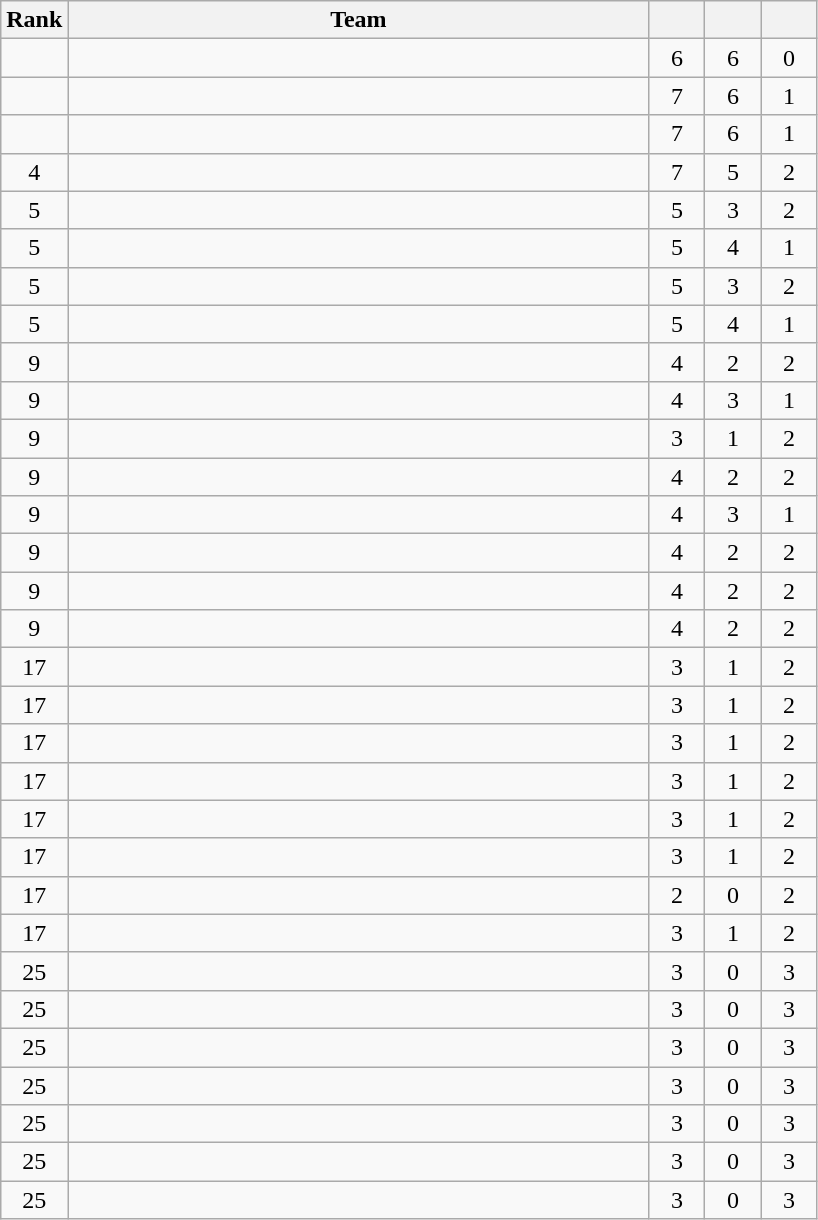<table class="wikitable" style="text-align: center;">
<tr>
<th width=35>Rank</th>
<th width=380>Team</th>
<th width=30></th>
<th width=30></th>
<th width=30></th>
</tr>
<tr>
<td></td>
<td align=left></td>
<td>6</td>
<td>6</td>
<td>0</td>
</tr>
<tr>
<td></td>
<td align=left></td>
<td>7</td>
<td>6</td>
<td>1</td>
</tr>
<tr>
<td></td>
<td align=left></td>
<td>7</td>
<td>6</td>
<td>1</td>
</tr>
<tr>
<td>4</td>
<td align=left></td>
<td>7</td>
<td>5</td>
<td>2</td>
</tr>
<tr>
<td>5</td>
<td align=left></td>
<td>5</td>
<td>3</td>
<td>2</td>
</tr>
<tr>
<td>5</td>
<td align=left></td>
<td>5</td>
<td>4</td>
<td>1</td>
</tr>
<tr>
<td>5</td>
<td align=left></td>
<td>5</td>
<td>3</td>
<td>2</td>
</tr>
<tr>
<td>5</td>
<td align=left></td>
<td>5</td>
<td>4</td>
<td>1</td>
</tr>
<tr>
<td>9</td>
<td align=left></td>
<td>4</td>
<td>2</td>
<td>2</td>
</tr>
<tr>
<td>9</td>
<td align=left></td>
<td>4</td>
<td>3</td>
<td>1</td>
</tr>
<tr>
<td>9</td>
<td align=left></td>
<td>3</td>
<td>1</td>
<td>2</td>
</tr>
<tr>
<td>9</td>
<td align=left></td>
<td>4</td>
<td>2</td>
<td>2</td>
</tr>
<tr>
<td>9</td>
<td align=left></td>
<td>4</td>
<td>3</td>
<td>1</td>
</tr>
<tr>
<td>9</td>
<td align=left></td>
<td>4</td>
<td>2</td>
<td>2</td>
</tr>
<tr>
<td>9</td>
<td align=left></td>
<td>4</td>
<td>2</td>
<td>2</td>
</tr>
<tr>
<td>9</td>
<td align=left></td>
<td>4</td>
<td>2</td>
<td>2</td>
</tr>
<tr>
<td>17</td>
<td align=left></td>
<td>3</td>
<td>1</td>
<td>2</td>
</tr>
<tr>
<td>17</td>
<td align=left></td>
<td>3</td>
<td>1</td>
<td>2</td>
</tr>
<tr>
<td>17</td>
<td align=left></td>
<td>3</td>
<td>1</td>
<td>2</td>
</tr>
<tr>
<td>17</td>
<td align=left></td>
<td>3</td>
<td>1</td>
<td>2</td>
</tr>
<tr>
<td>17</td>
<td align=left></td>
<td>3</td>
<td>1</td>
<td>2</td>
</tr>
<tr>
<td>17</td>
<td align=left></td>
<td>3</td>
<td>1</td>
<td>2</td>
</tr>
<tr>
<td>17</td>
<td align=left></td>
<td>2</td>
<td>0</td>
<td>2</td>
</tr>
<tr>
<td>17</td>
<td align=left></td>
<td>3</td>
<td>1</td>
<td>2</td>
</tr>
<tr>
<td>25</td>
<td align=left></td>
<td>3</td>
<td>0</td>
<td>3</td>
</tr>
<tr>
<td>25</td>
<td align=left></td>
<td>3</td>
<td>0</td>
<td>3</td>
</tr>
<tr>
<td>25</td>
<td align=left></td>
<td>3</td>
<td>0</td>
<td>3</td>
</tr>
<tr>
<td>25</td>
<td align=left></td>
<td>3</td>
<td>0</td>
<td>3</td>
</tr>
<tr>
<td>25</td>
<td align=left></td>
<td>3</td>
<td>0</td>
<td>3</td>
</tr>
<tr>
<td>25</td>
<td align=left></td>
<td>3</td>
<td>0</td>
<td>3</td>
</tr>
<tr>
<td>25</td>
<td align=left></td>
<td>3</td>
<td>0</td>
<td>3</td>
</tr>
</table>
